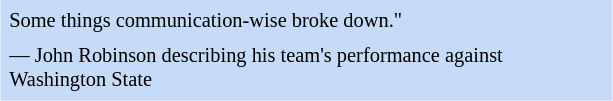<table class="toccolours" style="float: right; margin-left: 1em; margin-right: 2em; font-size: 85%; background:#c6dbf7; color:black; width:30em; max-width: 40%;" cellspacing="5">
<tr>
<td style="text-align: left;"> Some things communication-wise broke down."</td>
</tr>
<tr>
<td style="text-align: left;">— John Robinson describing his team's performance against Washington State</td>
</tr>
</table>
